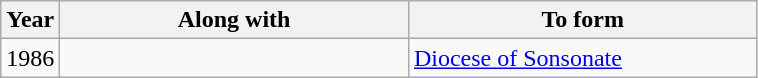<table class="wikitable">
<tr>
<th>Year</th>
<th width="225">Along with</th>
<th width="225">To form</th>
</tr>
<tr valign="top">
<td>1986</td>
<td></td>
<td><a href='#'>Diocese of Sonsonate</a></td>
</tr>
</table>
